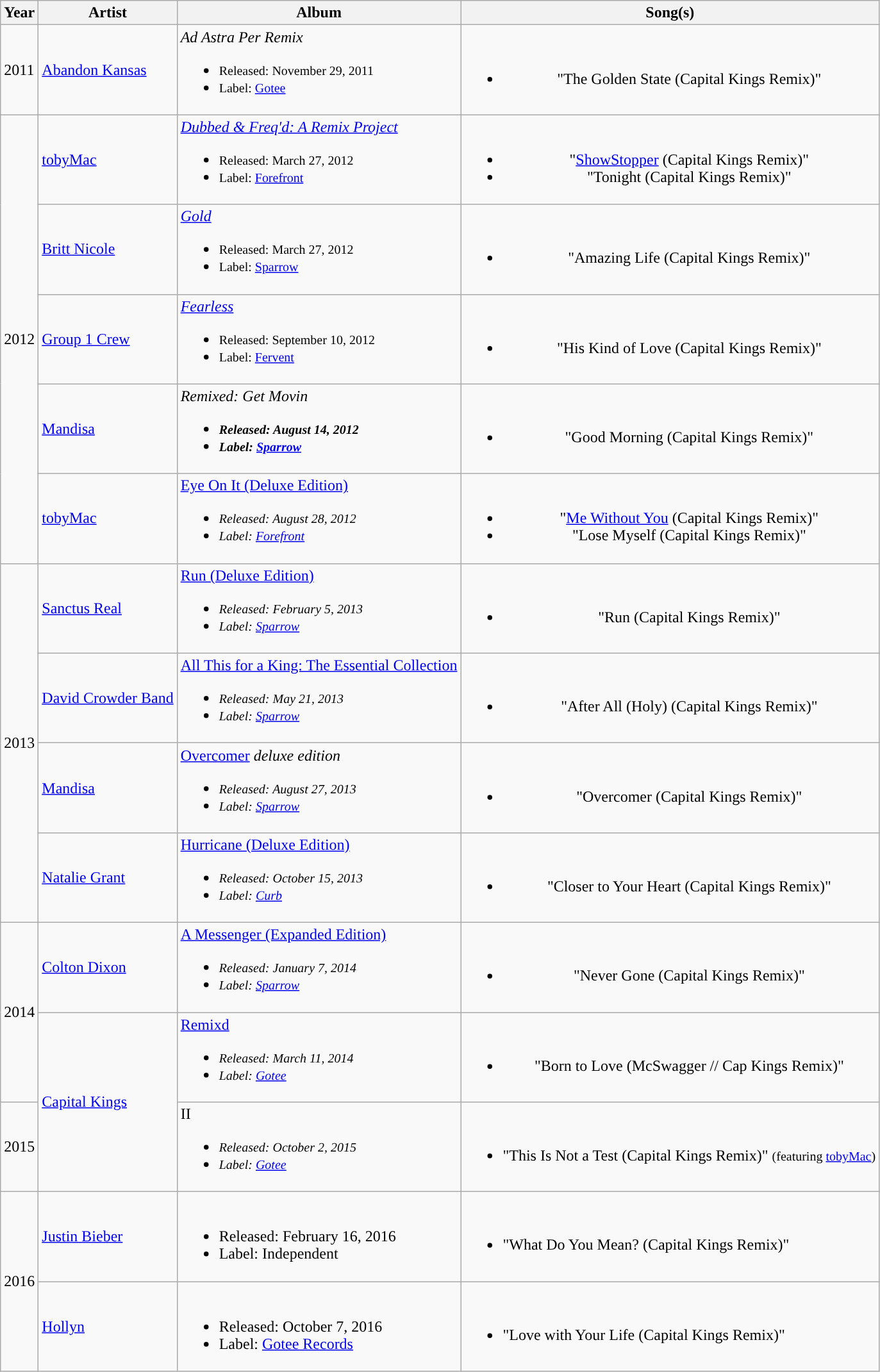<table class="wikitable">
<tr>
<th>Year</th>
<th>Artist</th>
<th>Album</th>
<th>Song(s)</th>
</tr>
<tr>
<td>2011</td>
<td><a href='#'>Abandon Kansas</a></td>
<td><em>Ad Astra Per Remix</em><br><ul><li><small>Released: November 29, 2011</small></li><li><small>Label: <a href='#'>Gotee</a></small></li></ul></td>
<td style="text-align:center;"><br><ul><li>"The Golden State (Capital Kings Remix)"</li></ul></td>
</tr>
<tr>
<td rowspan="5">2012</td>
<td><a href='#'>tobyMac</a></td>
<td><em><a href='#'>Dubbed & Freq'd: A Remix Project</a></em><br><ul><li><small>Released: March 27, 2012</small></li><li><small>Label: <a href='#'>Forefront</a></small></li></ul></td>
<td style="text-align:center;"><br><ul><li>"<a href='#'>ShowStopper</a> (Capital Kings Remix)"</li><li>"Tonight (Capital Kings Remix)"</li></ul></td>
</tr>
<tr>
<td><a href='#'>Britt Nicole</a></td>
<td><em><a href='#'>Gold</a></em><br><ul><li><small>Released: March 27, 2012</small></li><li><small>Label: <a href='#'>Sparrow</a></small></li></ul></td>
<td style="text-align:center;"><br><ul><li>"Amazing Life (Capital Kings Remix)"</li></ul></td>
</tr>
<tr>
<td><a href='#'>Group 1 Crew</a></td>
<td><em><a href='#'>Fearless</a></em><br><ul><li><small>Released: September 10, 2012</small></li><li><small>Label: <a href='#'>Fervent</a></small></li></ul></td>
<td style="text-align:center;"><br><ul><li>"His Kind of Love (Capital Kings Remix)"</li></ul></td>
</tr>
<tr>
<td><a href='#'>Mandisa</a></td>
<td><em>Remixed: Get Movin<strong><br><ul><li><small>Released: August 14, 2012</small></li><li><small>Label: <a href='#'>Sparrow</a></small></li></ul></td>
<td style="text-align:center;"><br><ul><li>"Good Morning (Capital Kings Remix)"</li></ul></td>
</tr>
<tr>
<td><a href='#'>tobyMac</a></td>
<td></em><a href='#'>Eye On It (Deluxe Edition)</a><em><br><ul><li><small>Released: August 28, 2012</small></li><li><small>Label: <a href='#'>Forefront</a></small></li></ul></td>
<td style="text-align:center;"><br><ul><li>"<a href='#'>Me Without You</a> (Capital Kings Remix)"</li><li>"Lose Myself (Capital Kings Remix)"</li></ul></td>
</tr>
<tr>
<td rowspan="4">2013</td>
<td><a href='#'>Sanctus Real</a></td>
<td></em><a href='#'>Run (Deluxe Edition)</a><em><br><ul><li><small>Released: February 5, 2013</small></li><li><small>Label: <a href='#'>Sparrow</a></small></li></ul></td>
<td style="text-align:center;"><br><ul><li>"Run (Capital Kings Remix)"</li></ul></td>
</tr>
<tr>
<td><a href='#'>David Crowder Band</a></td>
<td></em><a href='#'>All This for a King: The Essential Collection</a><em><br><ul><li><small>Released: May 21, 2013</small></li><li><small>Label: <a href='#'>Sparrow</a></small></li></ul></td>
<td style="text-align:center;"><br><ul><li>"After All (Holy) (Capital Kings Remix)"</li></ul></td>
</tr>
<tr>
<td><a href='#'>Mandisa</a></td>
<td></em><a href='#'>Overcomer</a><em> deluxe edition<br><ul><li><small>Released: August 27, 2013</small></li><li><small>Label: <a href='#'>Sparrow</a></small></li></ul></td>
<td style="text-align:center;"><br><ul><li>"Overcomer (Capital Kings Remix)"</li></ul></td>
</tr>
<tr>
<td><a href='#'>Natalie Grant</a></td>
<td></em><a href='#'>Hurricane (Deluxe Edition)</a><em><br><ul><li><small>Released: October 15, 2013</small></li><li><small>Label: <a href='#'>Curb</a></small></li></ul></td>
<td style="text-align:center;"><br><ul><li>"Closer to Your Heart (Capital Kings Remix)"</li></ul></td>
</tr>
<tr>
<td rowspan="2">2014</td>
<td><a href='#'>Colton Dixon</a></td>
<td></em><a href='#'>A Messenger (Expanded Edition)</a><em><br><ul><li><small>Released:  January 7, 2014</small></li><li><small>Label: <a href='#'>Sparrow</a></small></li></ul></td>
<td style="text-align:center;"><br><ul><li>"Never Gone (Capital Kings Remix)"</li></ul></td>
</tr>
<tr>
<td rowspan="2"><a href='#'>Capital Kings</a></td>
<td></em><a href='#'>Remixd</a><em><br><ul><li><small>Released:  March 11, 2014</small></li><li><small>Label: <a href='#'>Gotee</a></small></li></ul></td>
<td style="text-align:center;"><br><ul><li>"Born to Love (McSwagger // Cap Kings Remix)"</li></ul></td>
</tr>
<tr>
<td rowspan="1">2015</td>
<td></em>II<em><br><ul><li><small>Released:  October 2, 2015</small></li><li><small>Label: <a href='#'>Gotee</a></small></li></ul></td>
<td style="text-align:center;"><br><ul><li>"This Is Not a Test (Capital Kings Remix)" <small>(featuring <a href='#'>tobyMac</a>)</small></li></ul></td>
</tr>
<tr>
<td rowspan="2">2016</td>
<td><a href='#'>Justin Bieber</a></td>
<td><br><ul><li>Released: February 16, 2016</li><li>Label: Independent</li></ul></td>
<td><br><ul><li>"What Do You Mean? (Capital Kings Remix)"</li></ul></td>
</tr>
<tr>
<td><a href='#'>Hollyn</a></td>
<td><br><ul><li>Released: October 7, 2016</li><li>Label: <a href='#'>Gotee Records</a></li></ul></td>
<td><br><ul><li>"Love with Your Life (Capital Kings Remix)"</li></ul></td>
</tr>
</table>
